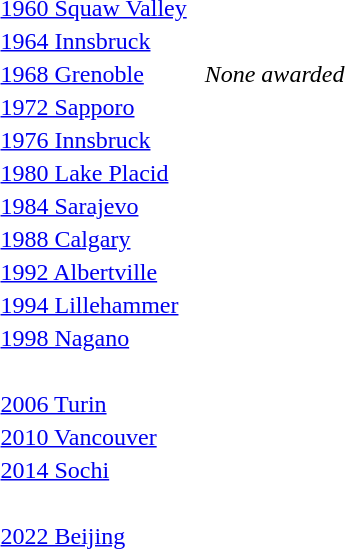<table>
<tr>
<td><a href='#'>1960 Squaw Valley</a><br></td>
<td></td>
<td></td>
<td></td>
</tr>
<tr>
<td><a href='#'>1964 Innsbruck</a><br></td>
<td></td>
<td></td>
<td></td>
</tr>
<tr valign="top">
<td rowspan=3><a href='#'>1968 Grenoble</a><br></td>
<td rowspan=3></td>
<td></td>
<td rowspan=3 align=center><em>None awarded</em></td>
</tr>
<tr>
<td></td>
</tr>
<tr>
<td></td>
</tr>
<tr>
<td><a href='#'>1972 Sapporo</a><br></td>
<td></td>
<td></td>
<td></td>
</tr>
<tr>
<td><a href='#'>1976 Innsbruck</a><br></td>
<td></td>
<td></td>
<td></td>
</tr>
<tr>
<td><a href='#'>1980 Lake Placid</a><br></td>
<td></td>
<td></td>
<td></td>
</tr>
<tr>
<td><a href='#'>1984 Sarajevo</a><br></td>
<td></td>
<td></td>
<td></td>
</tr>
<tr>
<td><a href='#'>1988 Calgary</a><br></td>
<td></td>
<td></td>
<td></td>
</tr>
<tr>
<td><a href='#'>1992 Albertville</a><br></td>
<td></td>
<td></td>
<td></td>
</tr>
<tr>
<td><a href='#'>1994 Lillehammer</a><br></td>
<td></td>
<td></td>
<td></td>
</tr>
<tr>
<td><a href='#'>1998 Nagano</a><br></td>
<td></td>
<td></td>
<td></td>
</tr>
<tr>
<td><br></td>
<td></td>
<td></td>
<td></td>
</tr>
<tr>
<td><a href='#'>2006 Turin</a><br></td>
<td></td>
<td></td>
<td></td>
</tr>
<tr>
<td><a href='#'>2010 Vancouver</a><br></td>
<td></td>
<td></td>
<td></td>
</tr>
<tr>
<td><a href='#'>2014 Sochi</a><br></td>
<td></td>
<td></td>
<td></td>
</tr>
<tr>
<td><br></td>
<td></td>
<td></td>
<td></td>
</tr>
<tr>
<td><a href='#'>2022 Beijing</a> <br></td>
<td></td>
<td></td>
<td></td>
</tr>
<tr>
</tr>
</table>
